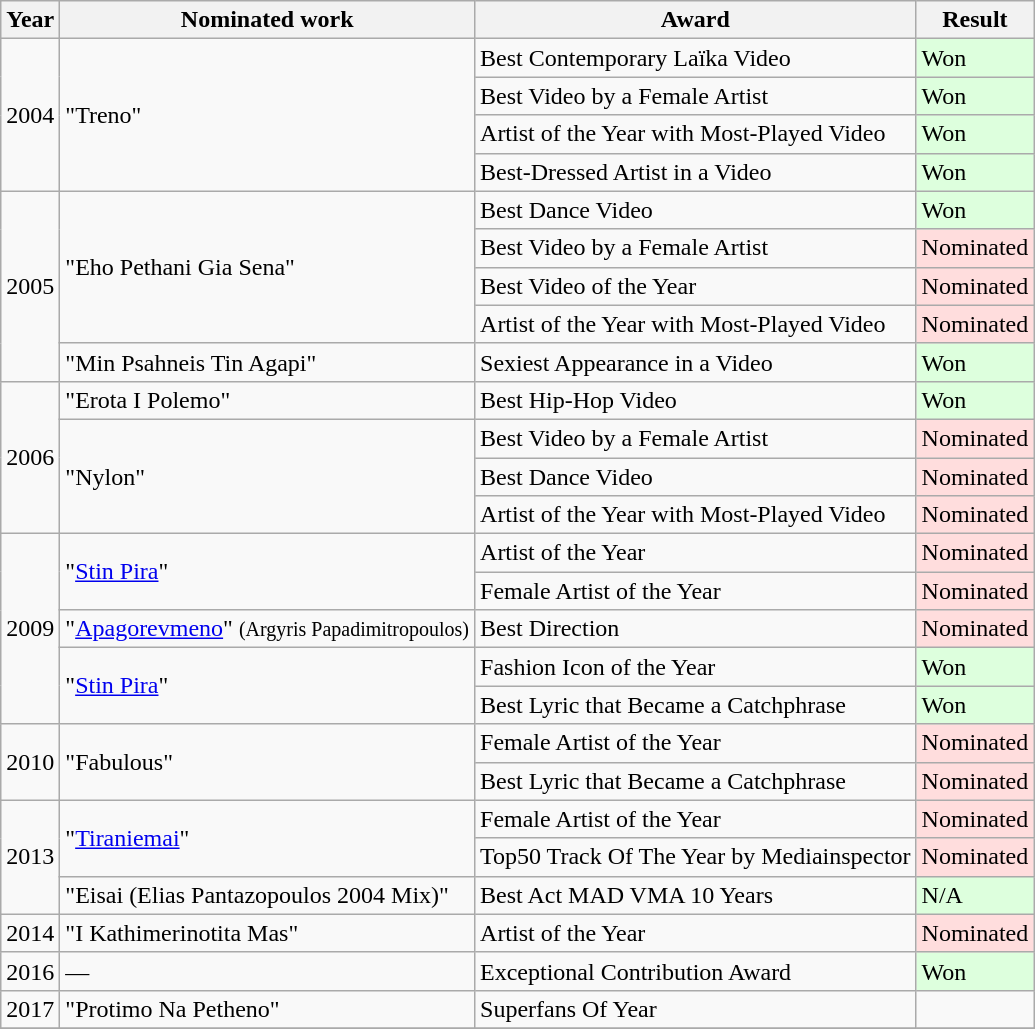<table class="wikitable">
<tr>
<th>Year</th>
<th>Nominated work</th>
<th>Award</th>
<th>Result</th>
</tr>
<tr>
<td rowspan="4">2004</td>
<td rowspan="4">"Treno"</td>
<td>Best Contemporary Laïka Video</td>
<td style="background: #ddffdd">Won</td>
</tr>
<tr>
<td>Best Video by a Female Artist</td>
<td style="background: #ddffdd">Won</td>
</tr>
<tr>
<td>Artist of the Year with Most-Played Video</td>
<td style="background: #ddffdd">Won</td>
</tr>
<tr>
<td>Best-Dressed Artist in a Video</td>
<td style="background: #ddffdd">Won</td>
</tr>
<tr>
<td rowspan="5">2005</td>
<td rowspan="4">"Eho Pethani Gia Sena"</td>
<td>Best Dance Video</td>
<td style="background: #ddffdd">Won</td>
</tr>
<tr>
<td>Best Video by a Female Artist</td>
<td style="background: #ffdddd">Nominated</td>
</tr>
<tr>
<td>Best Video of the Year</td>
<td style="background: #ffdddd">Nominated</td>
</tr>
<tr>
<td>Artist of the Year with Most-Played Video</td>
<td style="background: #ffdddd">Nominated</td>
</tr>
<tr>
<td>"Min Psahneis Tin Agapi"</td>
<td>Sexiest Appearance in a Video</td>
<td style="background: #ddffdd">Won</td>
</tr>
<tr>
<td rowspan="4">2006</td>
<td>"Erota I Polemo"</td>
<td>Best Hip-Hop Video</td>
<td style="background: #ddffdd">Won</td>
</tr>
<tr>
<td rowspan="3">"Nylon"</td>
<td>Best Video by a Female Artist</td>
<td style="background: #ffdddd">Nominated</td>
</tr>
<tr>
<td>Best Dance Video</td>
<td style="background: #ffdddd">Nominated</td>
</tr>
<tr>
<td>Artist of the Year with Most-Played Video</td>
<td style="background: #ffdddd">Nominated</td>
</tr>
<tr>
<td rowspan="5">2009</td>
<td rowspan="2">"<a href='#'>Stin Pira</a>"</td>
<td>Artist of the Year</td>
<td style="background: #ffdddd">Nominated</td>
</tr>
<tr>
<td>Female Artist of the Year</td>
<td style="background: #ffdddd">Nominated</td>
</tr>
<tr>
<td>"<a href='#'>Apagorevmeno</a>" <small>(Argyris Papadimitropoulos)</small></td>
<td>Best Direction</td>
<td style="background: #ffdddd">Nominated</td>
</tr>
<tr>
<td rowspan="2">"<a href='#'>Stin Pira</a>"</td>
<td>Fashion Icon of the Year</td>
<td style="background: #ddffdd">Won</td>
</tr>
<tr>
<td>Best Lyric that Became a Catchphrase</td>
<td style="background: #ddffdd">Won</td>
</tr>
<tr>
<td rowspan="2">2010</td>
<td rowspan="2">"Fabulous"</td>
<td>Female Artist of the Year</td>
<td style="background: #ffdddd">Nominated</td>
</tr>
<tr>
<td>Best Lyric that Became a Catchphrase</td>
<td style="background: #ffdddd">Nominated</td>
</tr>
<tr>
<td rowspan="3">2013</td>
<td rowspan="2">"<a href='#'>Tiraniemai</a>"</td>
<td>Female Artist of the Year</td>
<td style="background: #ffdddd">Nominated</td>
</tr>
<tr>
<td>Top50 Track Of The Year by Mediainspector</td>
<td style="background: #ffdddd">Nominated</td>
</tr>
<tr>
<td>"Eisai (Elias Pantazopoulos 2004 Mix)"</td>
<td>Best Act MAD VMA 10 Years</td>
<td style="background: #ddffdd">N/A</td>
</tr>
<tr>
<td rowspan="1">2014</td>
<td rowspan="1">"I Kathimerinotita Mas"</td>
<td>Artist of the Year</td>
<td style="background: #ffdddd">Nominated</td>
</tr>
<tr>
<td rowspan="1">2016</td>
<td rowspan="1">—</td>
<td>Exceptional Contribution Award</td>
<td style="background: #ddffdd">Won</td>
</tr>
<tr>
<td rowspan="1">2017</td>
<td rowspan="1">"Protimo Na Petheno"</td>
<td>Superfans Of Year</td>
<td></td>
</tr>
<tr>
</tr>
</table>
